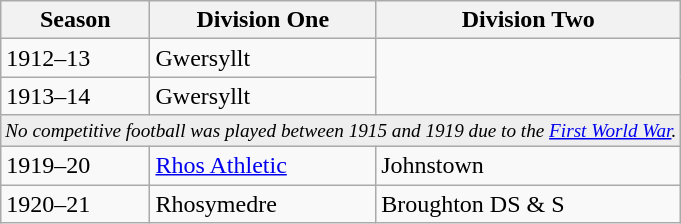<table class="wikitable">
<tr>
<th>Season</th>
<th>Division One</th>
<th>Division Two</th>
</tr>
<tr>
<td>1912–13</td>
<td>Gwersyllt</td>
<td rowspan="2"></td>
</tr>
<tr>
<td>1913–14</td>
<td>Gwersyllt</td>
</tr>
<tr>
<td colspan="3" style="background-color: #EEE; font-size: 80%"><em>No competitive football was played between 1915 and 1919 due to the <a href='#'>First World War</a>.</em></td>
</tr>
<tr>
<td>1919–20</td>
<td><a href='#'>Rhos Athletic</a></td>
<td>Johnstown</td>
</tr>
<tr>
<td>1920–21</td>
<td>Rhosymedre</td>
<td>Broughton DS & S</td>
</tr>
</table>
